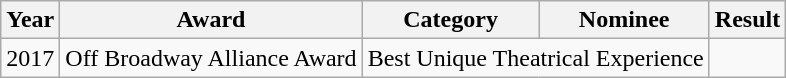<table class="wikitable">
<tr>
<th>Year</th>
<th>Award</th>
<th>Category</th>
<th>Nominee</th>
<th>Result</th>
</tr>
<tr>
<td>2017</td>
<td>Off Broadway Alliance Award</td>
<td colspan="2">Best Unique Theatrical Experience</td>
<td></td>
</tr>
</table>
